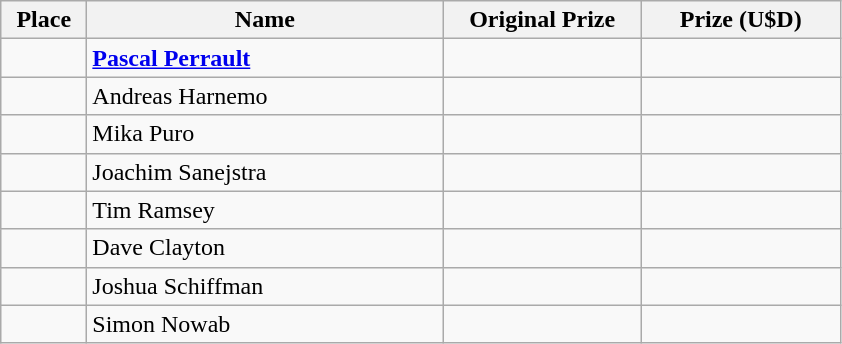<table class="wikitable">
<tr>
<th width="50">Place</th>
<th width="230">Name</th>
<th width="125">Original Prize</th>
<th width="125">Prize (U$D)</th>
</tr>
<tr>
<td></td>
<td> <strong><a href='#'>Pascal Perrault</a></strong></td>
<td></td>
<td></td>
</tr>
<tr>
<td></td>
<td> Andreas Harnemo</td>
<td></td>
<td></td>
</tr>
<tr>
<td></td>
<td> Mika Puro</td>
<td></td>
<td></td>
</tr>
<tr>
<td></td>
<td> Joachim Sanejstra</td>
<td></td>
<td></td>
</tr>
<tr>
<td></td>
<td> Tim Ramsey</td>
<td></td>
<td></td>
</tr>
<tr>
<td></td>
<td> Dave Clayton</td>
<td></td>
<td></td>
</tr>
<tr>
<td></td>
<td> Joshua Schiffman</td>
<td></td>
<td></td>
</tr>
<tr>
<td></td>
<td> Simon Nowab</td>
<td></td>
<td></td>
</tr>
</table>
